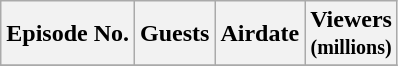<table class="wikitable">
<tr>
<th>Episode No.</th>
<th>Guests</th>
<th>Airdate</th>
<th>Viewers<br><small>(millions)</small></th>
</tr>
<tr>
</tr>
</table>
